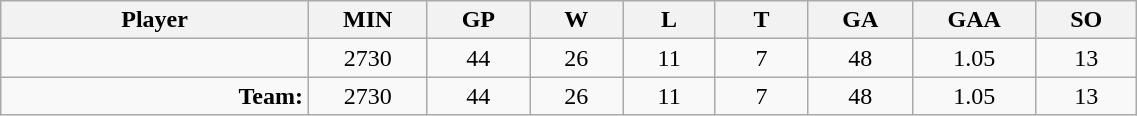<table class="wikitable sortable" width="60%">
<tr>
<th bgcolor="#DDDDFF" width="10%">Player</th>
<th width="3%" bgcolor="#DDDDFF" title="Minutes played">MIN</th>
<th width="3%" bgcolor="#DDDDFF" title="Games played in">GP</th>
<th width="3%" bgcolor="#DDDDFF" title="Wins">W</th>
<th width="3%" bgcolor="#DDDDFF"title="Losses">L</th>
<th width="3%" bgcolor="#DDDDFF" title="Ties">T</th>
<th width="3%" bgcolor="#DDDDFF" title="Goals against">GA</th>
<th width="3%" bgcolor="#DDDDFF" title="Goals against average">GAA</th>
<th width="3%" bgcolor="#DDDDFF"title="Shut-outs">SO</th>
</tr>
<tr align="center">
<td align="right"></td>
<td>2730</td>
<td>44</td>
<td>26</td>
<td>11</td>
<td>7</td>
<td>48</td>
<td>1.05</td>
<td>13</td>
</tr>
<tr align="center">
<td align="right"><strong>Team:</strong></td>
<td>2730</td>
<td>44</td>
<td>26</td>
<td>11</td>
<td>7</td>
<td>48</td>
<td>1.05</td>
<td>13</td>
</tr>
</table>
